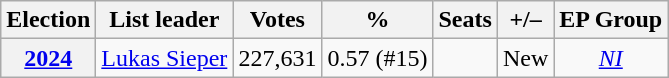<table class="wikitable sortable" style="text-align:center;">
<tr>
<th>Election</th>
<th>List leader</th>
<th>Votes</th>
<th>%</th>
<th>Seats</th>
<th>+/–</th>
<th>EP Group</th>
</tr>
<tr>
<th><a href='#'>2024</a></th>
<td><a href='#'>Lukas Sieper</a></td>
<td>227,631</td>
<td>0.57 (#15)</td>
<td></td>
<td>New</td>
<td><em><a href='#'>NI</a></em></td>
</tr>
</table>
